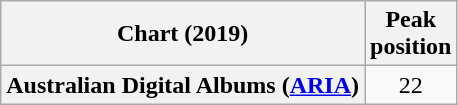<table class="wikitable plainrowheaders" style="text-align:center">
<tr>
<th scope="col">Chart (2019)</th>
<th scope="col">Peak<br>position</th>
</tr>
<tr>
<th scope="row">Australian Digital Albums (<a href='#'>ARIA</a>)</th>
<td>22</td>
</tr>
</table>
